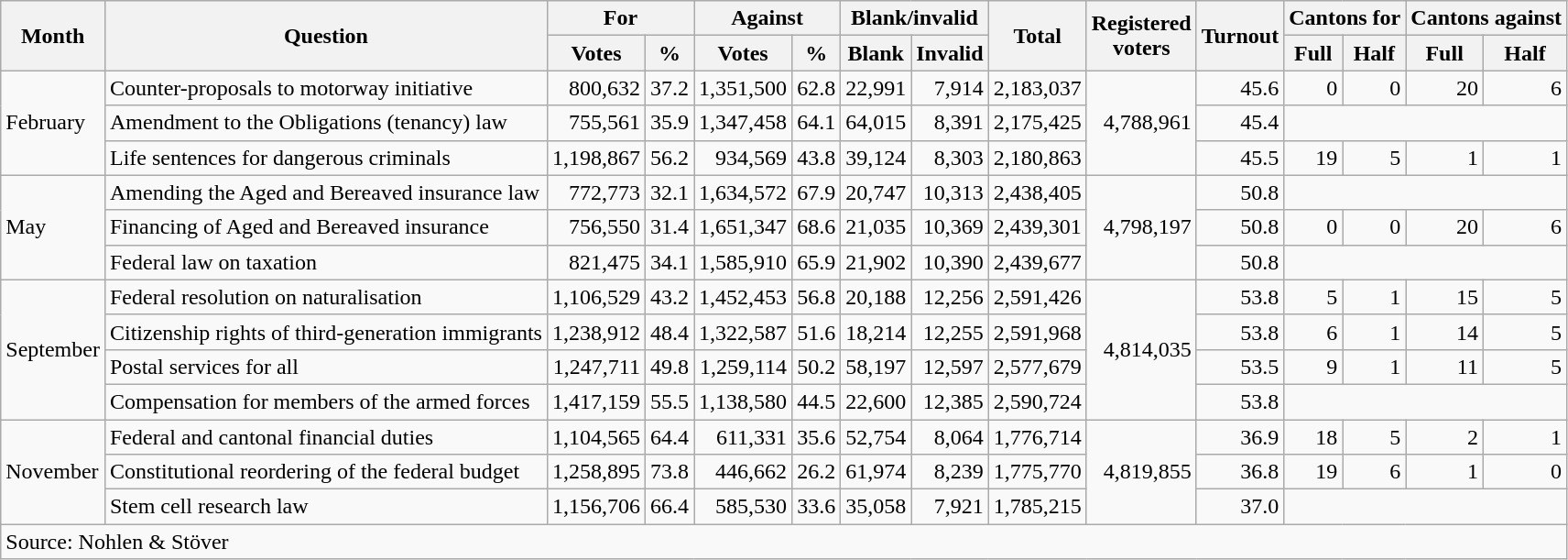<table class=wikitable style=text-align:right>
<tr>
<th rowspan=2>Month</th>
<th rowspan=2>Question</th>
<th colspan=2>For</th>
<th colspan=2>Against</th>
<th colspan=2>Blank/invalid</th>
<th rowspan=2>Total</th>
<th rowspan=2>Registered<br>voters</th>
<th rowspan=2>Turnout</th>
<th colspan=2>Cantons for</th>
<th colspan=2>Cantons against</th>
</tr>
<tr>
<th>Votes</th>
<th>%</th>
<th>Votes</th>
<th>%</th>
<th>Blank</th>
<th>Invalid</th>
<th>Full</th>
<th>Half</th>
<th>Full</th>
<th>Half</th>
</tr>
<tr>
<td align=left rowspan=3>February</td>
<td align=left>Counter-proposals to motorway initiative</td>
<td>800,632</td>
<td>37.2</td>
<td>1,351,500</td>
<td>62.8</td>
<td>22,991</td>
<td>7,914</td>
<td>2,183,037</td>
<td rowspan=3>4,788,961</td>
<td>45.6</td>
<td>0</td>
<td>0</td>
<td>20</td>
<td>6</td>
</tr>
<tr>
<td align=left>Amendment to the Obligations (tenancy) law</td>
<td>755,561</td>
<td>35.9</td>
<td>1,347,458</td>
<td>64.1</td>
<td>64,015</td>
<td>8,391</td>
<td>2,175,425</td>
<td>45.4</td>
<td colspan=4></td>
</tr>
<tr>
<td align=left>Life sentences for dangerous criminals</td>
<td>1,198,867</td>
<td>56.2</td>
<td>934,569</td>
<td>43.8</td>
<td>39,124</td>
<td>8,303</td>
<td>2,180,863</td>
<td>45.5</td>
<td>19</td>
<td>5</td>
<td>1</td>
<td>1</td>
</tr>
<tr>
<td align=left rowspan=3>May</td>
<td align=left>Amending the Aged and Bereaved insurance law</td>
<td>772,773</td>
<td>32.1</td>
<td>1,634,572</td>
<td>67.9</td>
<td>20,747</td>
<td>10,313</td>
<td>2,438,405</td>
<td rowspan=3>4,798,197</td>
<td>50.8</td>
<td colspan=4></td>
</tr>
<tr>
<td align=left>Financing of Aged and Bereaved insurance</td>
<td>756,550</td>
<td>31.4</td>
<td>1,651,347</td>
<td>68.6</td>
<td>21,035</td>
<td>10,369</td>
<td>2,439,301</td>
<td>50.8</td>
<td>0</td>
<td>0</td>
<td>20</td>
<td>6</td>
</tr>
<tr>
<td align=left>Federal law on taxation</td>
<td>821,475</td>
<td>34.1</td>
<td>1,585,910</td>
<td>65.9</td>
<td>21,902</td>
<td>10,390</td>
<td>2,439,677</td>
<td>50.8</td>
<td colspan=4></td>
</tr>
<tr>
<td align=left rowspan=4>September</td>
<td align=left>Federal resolution on naturalisation</td>
<td>1,106,529</td>
<td>43.2</td>
<td>1,452,453</td>
<td>56.8</td>
<td>20,188</td>
<td>12,256</td>
<td>2,591,426</td>
<td rowspan=4>4,814,035</td>
<td>53.8</td>
<td>5</td>
<td>1</td>
<td>15</td>
<td>5</td>
</tr>
<tr>
<td align=left>Citizenship rights of third-generation immigrants</td>
<td>1,238,912</td>
<td>48.4</td>
<td>1,322,587</td>
<td>51.6</td>
<td>18,214</td>
<td>12,255</td>
<td>2,591,968</td>
<td>53.8</td>
<td>6</td>
<td>1</td>
<td>14</td>
<td>5</td>
</tr>
<tr>
<td align=left>Postal services for all</td>
<td>1,247,711</td>
<td>49.8</td>
<td>1,259,114</td>
<td>50.2</td>
<td>58,197</td>
<td>12,597</td>
<td>2,577,679</td>
<td>53.5</td>
<td>9</td>
<td>1</td>
<td>11</td>
<td>5</td>
</tr>
<tr>
<td align=left>Compensation for members of the armed forces</td>
<td>1,417,159</td>
<td>55.5</td>
<td>1,138,580</td>
<td>44.5</td>
<td>22,600</td>
<td>12,385</td>
<td>2,590,724</td>
<td>53.8</td>
<td colspan=4></td>
</tr>
<tr>
<td align=left rowspan=3>November</td>
<td align=left>Federal and cantonal financial duties</td>
<td>1,104,565</td>
<td>64.4</td>
<td>611,331</td>
<td>35.6</td>
<td>52,754</td>
<td>8,064</td>
<td>1,776,714</td>
<td rowspan=3>4,819,855</td>
<td>36.9</td>
<td>18</td>
<td>5</td>
<td>2</td>
<td>1</td>
</tr>
<tr>
<td align=left>Constitutional reordering of the federal budget</td>
<td>1,258,895</td>
<td>73.8</td>
<td>446,662</td>
<td>26.2</td>
<td>61,974</td>
<td>8,239</td>
<td>1,775,770</td>
<td>36.8</td>
<td>19</td>
<td>6</td>
<td>1</td>
<td>0</td>
</tr>
<tr>
<td align=left>Stem cell research law</td>
<td>1,156,706</td>
<td>66.4</td>
<td>585,530</td>
<td>33.6</td>
<td>35,058</td>
<td>7,921</td>
<td>1,785,215</td>
<td>37.0</td>
<td colspan=4></td>
</tr>
<tr>
<td align=left colspan=15>Source: Nohlen & Stöver</td>
</tr>
</table>
